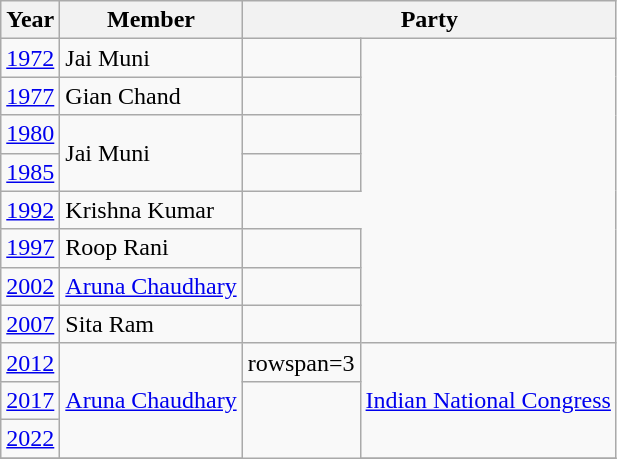<table class="wikitable sortable">
<tr>
<th>Year</th>
<th>Member</th>
<th colspan="2">Party</th>
</tr>
<tr>
<td><a href='#'>1972</a></td>
<td>Jai Muni</td>
<td></td>
</tr>
<tr>
<td><a href='#'>1977</a></td>
<td>Gian Chand</td>
<td></td>
</tr>
<tr>
<td><a href='#'>1980</a></td>
<td rowspan=2>Jai Muni</td>
<td></td>
</tr>
<tr>
<td><a href='#'>1985</a></td>
<td></td>
</tr>
<tr>
<td><a href='#'>1992</a></td>
<td>Krishna Kumar</td>
</tr>
<tr>
<td><a href='#'>1997</a></td>
<td>Roop Rani</td>
<td></td>
</tr>
<tr>
<td><a href='#'>2002</a></td>
<td><a href='#'>Aruna Chaudhary</a></td>
<td></td>
</tr>
<tr>
<td><a href='#'>2007</a></td>
<td>Sita Ram</td>
<td></td>
</tr>
<tr>
<td><a href='#'>2012</a></td>
<td rowspan=3><a href='#'>Aruna Chaudhary</a></td>
<td>rowspan=3 </td>
<td rowspan=3><a href='#'>Indian National Congress</a></td>
</tr>
<tr>
<td><a href='#'>2017</a></td>
</tr>
<tr>
<td><a href='#'>2022</a></td>
</tr>
<tr>
</tr>
</table>
